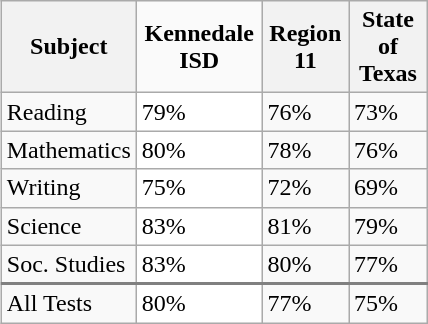<table class="wikitable" style="float:right; margin-left: 15px; width: 285px;">
<tr>
<th>Subject</th>
<th style="background:#fafafa;">Kennedale ISD</th>
<th>Region 11</th>
<th>State of Texas</th>
</tr>
<tr>
<td>Reading</td>
<td style="background:#fff;">79%</td>
<td>76%</td>
<td>73%</td>
</tr>
<tr>
<td>Mathematics</td>
<td style="background:#fff;">80%</td>
<td>78%</td>
<td>76%</td>
</tr>
<tr>
<td>Writing</td>
<td style="background:#fff;">75%</td>
<td>72%</td>
<td>69%</td>
</tr>
<tr>
<td>Science</td>
<td style="background:#fff;">83%</td>
<td>81%</td>
<td>79%</td>
</tr>
<tr>
<td style="border-bottom:2px solid gray;">Soc. Studies</td>
<td style="border-bottom:2px solid gray; background:#fff;">83%</td>
<td style="border-bottom:2px solid gray;">80%</td>
<td style="border-bottom:2px solid gray;">77%</td>
</tr>
<tr>
<td>All Tests</td>
<td style="background:#fff;">80%</td>
<td>77%</td>
<td>75%</td>
</tr>
</table>
